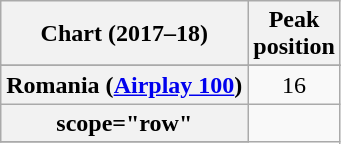<table class="wikitable plainrowheaders sortable" style="text-align:center">
<tr>
<th scope="col">Chart (2017–18)</th>
<th scope="col">Peak<br> position</th>
</tr>
<tr>
</tr>
<tr>
</tr>
<tr>
<th scope="row">Romania (<a href='#'>Airplay 100</a>)</th>
<td>16</td>
</tr>
<tr>
<th>scope="row"</th>
</tr>
<tr>
</tr>
</table>
